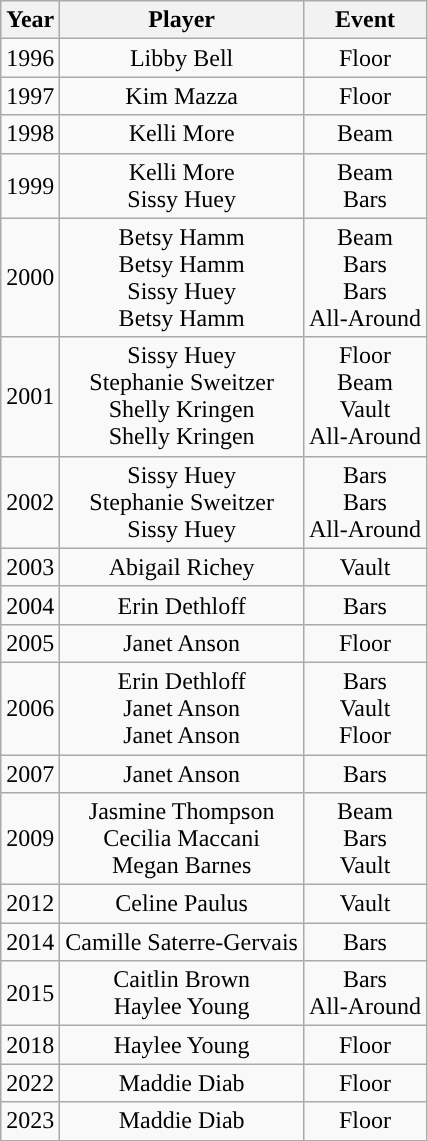<table class="wikitable" style="text-align: center">
<tr align=center>
<th>Year</th>
<th>Player</th>
<th>Event</th>
</tr>
<tr>
<td>1996</td>
<td>Libby Bell</td>
<td>Floor</td>
</tr>
<tr>
<td>1997</td>
<td>Kim Mazza</td>
<td>Floor</td>
</tr>
<tr>
<td>1998</td>
<td>Kelli More</td>
<td>Beam</td>
</tr>
<tr>
<td>1999</td>
<td>Kelli More<br>Sissy Huey</td>
<td>Beam<br>Bars</td>
</tr>
<tr>
<td>2000</td>
<td>Betsy Hamm<br>Betsy Hamm<br>Sissy Huey<br>Betsy Hamm</td>
<td>Beam<br>Bars<br>Bars<br>All-Around</td>
</tr>
<tr>
<td>2001</td>
<td>Sissy Huey<br>Stephanie Sweitzer<br>Shelly Kringen<br>Shelly Kringen</td>
<td>Floor<br>Beam<br>Vault<br>All-Around</td>
</tr>
<tr>
<td>2002</td>
<td>Sissy Huey<br>Stephanie Sweitzer<br>Sissy Huey</td>
<td>Bars<br>Bars<br>All-Around</td>
</tr>
<tr>
<td>2003</td>
<td>Abigail Richey</td>
<td>Vault</td>
</tr>
<tr>
<td>2004</td>
<td>Erin Dethloff</td>
<td>Bars</td>
</tr>
<tr>
<td>2005</td>
<td>Janet Anson</td>
<td>Floor</td>
</tr>
<tr>
<td>2006</td>
<td>Erin Dethloff<br>Janet Anson<br>Janet Anson</td>
<td>Bars<br>Vault<br>Floor</td>
</tr>
<tr>
<td>2007</td>
<td>Janet Anson</td>
<td>Bars</td>
</tr>
<tr>
<td>2009</td>
<td>Jasmine Thompson<br>Cecilia Maccani<br>Megan Barnes</td>
<td>Beam<br>Bars<br>Vault</td>
</tr>
<tr>
<td>2012</td>
<td>Celine Paulus</td>
<td>Vault</td>
</tr>
<tr>
<td>2014</td>
<td>Camille Saterre-Gervais</td>
<td>Bars</td>
</tr>
<tr>
<td>2015</td>
<td>Caitlin Brown<br>Haylee Young</td>
<td>Bars<br>All-Around</td>
</tr>
<tr>
<td>2018</td>
<td>Haylee Young</td>
<td>Floor</td>
</tr>
<tr>
<td>2022</td>
<td>Maddie Diab</td>
<td>Floor</td>
</tr>
<tr>
<td>2023</td>
<td>Maddie Diab</td>
<td>Floor</td>
</tr>
</table>
